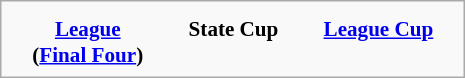<table class="infobox" style="font-size: 88%; width: 22em; text-align: center">
<tr>
<th colspan=3></th>
</tr>
<tr>
<th style="text-align:center;"><a href='#'>League</a><br>(<a href='#'>Final Four</a>)</th>
<th style="text-align:center;"><strong>State Cup</strong></th>
<th style="text-align:center;"><a href='#'>League Cup</a></th>
</tr>
</table>
